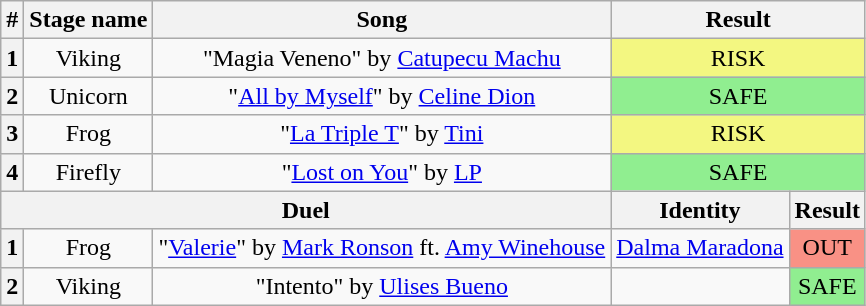<table class="wikitable plainrowheaders" style="text-align: center;">
<tr>
<th>#</th>
<th>Stage name</th>
<th>Song</th>
<th colspan="2">Result</th>
</tr>
<tr>
<th>1</th>
<td>Viking</td>
<td>"Magia Veneno" by <a href='#'>Catupecu Machu</a></td>
<td colspan="2" bgcolor="#F3F781">RISK</td>
</tr>
<tr>
<th>2</th>
<td>Unicorn</td>
<td>"<a href='#'>All by Myself</a>" by <a href='#'>Celine Dion</a></td>
<td colspan="2" bgcolor="lightgreen">SAFE</td>
</tr>
<tr>
<th>3</th>
<td>Frog</td>
<td>"<a href='#'>La Triple T</a>" by <a href='#'>Tini</a></td>
<td colspan="2" bgcolor="#F3F781">RISK</td>
</tr>
<tr>
<th>4</th>
<td>Firefly</td>
<td>"<a href='#'>Lost on You</a>" by <a href='#'>LP</a></td>
<td colspan="2" bgcolor="lightgreen">SAFE</td>
</tr>
<tr>
<th colspan="3">Duel</th>
<th>Identity</th>
<th>Result</th>
</tr>
<tr>
<th>1</th>
<td>Frog</td>
<td>"<a href='#'>Valerie</a>" by <a href='#'>Mark Ronson</a> ft. <a href='#'>Amy Winehouse</a></td>
<td><a href='#'>Dalma Maradona</a></td>
<td bgcolor="#F99185">OUT</td>
</tr>
<tr>
<th>2</th>
<td>Viking</td>
<td>"Intento" by <a href='#'>Ulises Bueno</a></td>
<td></td>
<td bgcolor="lightgreen">SAFE</td>
</tr>
</table>
